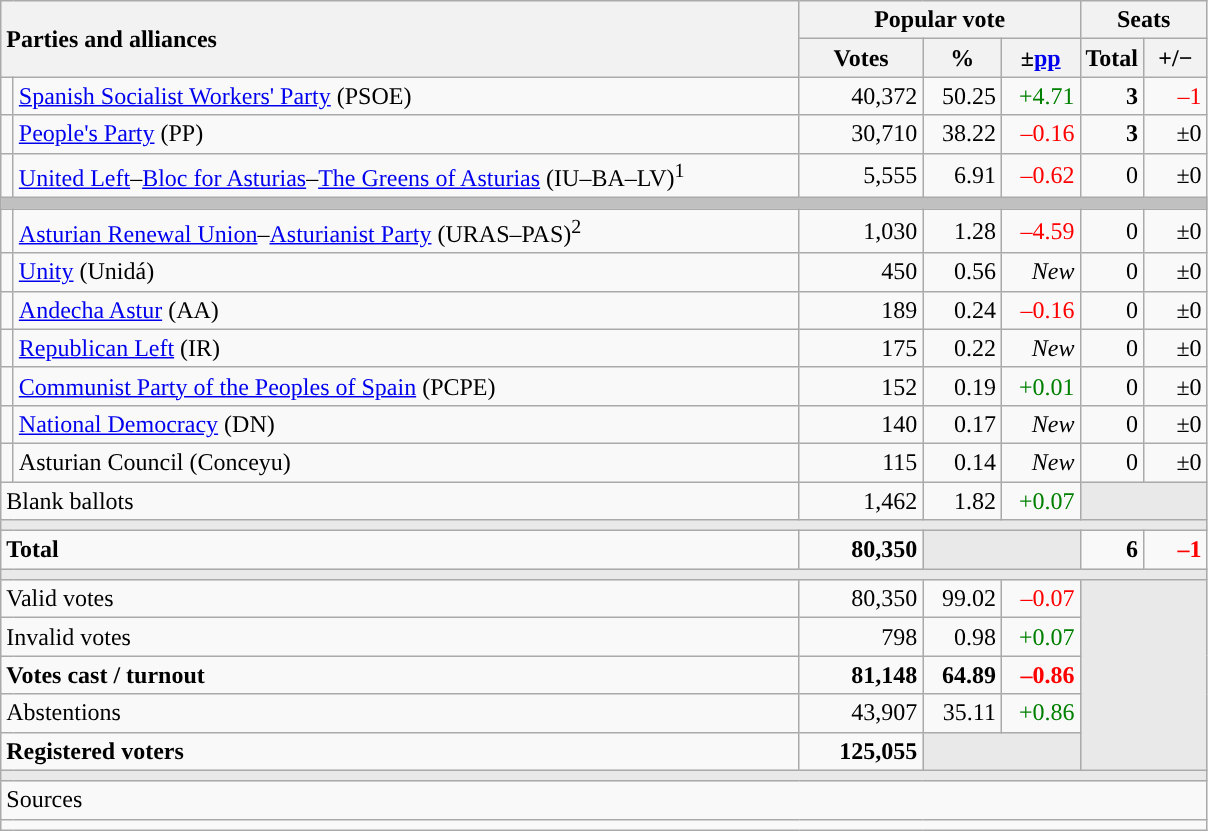<table class="wikitable" style="text-align:right;">
<tr>
<th style="text-align:left;" rowspan="2" colspan="2" width="525">Parties and alliances</th>
<th colspan="3">Popular vote</th>
<th colspan="2">Seats</th>
</tr>
<tr>
<th width="75">Votes</th>
<th width="45">%</th>
<th width="45">±<a href='#'>pp</a></th>
<th width="35">Total</th>
<th width="35">+/−</th>
</tr>
<tr>
<td width="1" style="color:inherit;background:"></td>
<td align="left"><a href='#'>Spanish Socialist Workers' Party</a> (PSOE)</td>
<td>40,372</td>
<td>50.25</td>
<td style="color:green;">+4.71</td>
<td><strong>3</strong></td>
<td style="color:red;">–1</td>
</tr>
<tr>
<td style="color:inherit;background:"></td>
<td align="left"><a href='#'>People's Party</a> (PP)</td>
<td>30,710</td>
<td>38.22</td>
<td style="color:red;">–0.16</td>
<td><strong>3</strong></td>
<td>±0</td>
</tr>
<tr>
<td style="color:inherit;background:"></td>
<td align="left"><a href='#'>United Left</a>–<a href='#'>Bloc for Asturias</a>–<a href='#'>The Greens of Asturias</a> (IU–BA–LV)<sup>1</sup></td>
<td>5,555</td>
<td>6.91</td>
<td style="color:red;">–0.62</td>
<td>0</td>
<td>±0</td>
</tr>
<tr>
<td colspan="7" bgcolor="#C0C0C0"></td>
</tr>
<tr>
<td style="color:inherit;background:"></td>
<td align="left"><a href='#'>Asturian Renewal Union</a>–<a href='#'>Asturianist Party</a> (URAS–PAS)<sup>2</sup></td>
<td>1,030</td>
<td>1.28</td>
<td style="color:red;">–4.59</td>
<td>0</td>
<td>±0</td>
</tr>
<tr>
<td style="color:inherit;background:"></td>
<td align="left"><a href='#'>Unity</a> (Unidá)</td>
<td>450</td>
<td>0.56</td>
<td><em>New</em></td>
<td>0</td>
<td>±0</td>
</tr>
<tr>
<td style="color:inherit;background:"></td>
<td align="left"><a href='#'>Andecha Astur</a> (AA)</td>
<td>189</td>
<td>0.24</td>
<td style="color:red;">–0.16</td>
<td>0</td>
<td>±0</td>
</tr>
<tr>
<td style="color:inherit;background:"></td>
<td align="left"><a href='#'>Republican Left</a> (IR)</td>
<td>175</td>
<td>0.22</td>
<td><em>New</em></td>
<td>0</td>
<td>±0</td>
</tr>
<tr>
<td style="color:inherit;background:"></td>
<td align="left"><a href='#'>Communist Party of the Peoples of Spain</a> (PCPE)</td>
<td>152</td>
<td>0.19</td>
<td style="color:green;">+0.01</td>
<td>0</td>
<td>±0</td>
</tr>
<tr>
<td style="color:inherit;background:"></td>
<td align="left"><a href='#'>National Democracy</a> (DN)</td>
<td>140</td>
<td>0.17</td>
<td><em>New</em></td>
<td>0</td>
<td>±0</td>
</tr>
<tr>
<td style="color:inherit;background:"></td>
<td align="left">Asturian Council (Conceyu)</td>
<td>115</td>
<td>0.14</td>
<td><em>New</em></td>
<td>0</td>
<td>±0</td>
</tr>
<tr>
<td align="left" colspan="2">Blank ballots</td>
<td>1,462</td>
<td>1.82</td>
<td style="color:green;">+0.07</td>
<td bgcolor="#E9E9E9" colspan="2"></td>
</tr>
<tr>
<td colspan="7" bgcolor="#E9E9E9"></td>
</tr>
<tr style="font-weight:bold;">
<td align="left" colspan="2">Total</td>
<td>80,350</td>
<td bgcolor="#E9E9E9" colspan="2"></td>
<td>6</td>
<td style="color:red;">–1</td>
</tr>
<tr>
<td colspan="7" bgcolor="#E9E9E9"></td>
</tr>
<tr>
<td align="left" colspan="2">Valid votes</td>
<td>80,350</td>
<td>99.02</td>
<td style="color:red;">–0.07</td>
<td bgcolor="#E9E9E9" colspan="2" rowspan="5"></td>
</tr>
<tr>
<td align="left" colspan="2">Invalid votes</td>
<td>798</td>
<td>0.98</td>
<td style="color:green;">+0.07</td>
</tr>
<tr style="font-weight:bold;">
<td align="left" colspan="2">Votes cast / turnout</td>
<td>81,148</td>
<td>64.89</td>
<td style="color:red;">–0.86</td>
</tr>
<tr>
<td align="left" colspan="2">Abstentions</td>
<td>43,907</td>
<td>35.11</td>
<td style="color:green;">+0.86</td>
</tr>
<tr style="font-weight:bold;">
<td align="left" colspan="2">Registered voters</td>
<td>125,055</td>
<td bgcolor="#E9E9E9" colspan="2"></td>
</tr>
<tr>
<td colspan="7" bgcolor="#E9E9E9"></td>
</tr>
<tr>
<td align="left" colspan="7">Sources</td>
</tr>
<tr>
<td colspan="7" style="text-align:left; max-width:790px;"></td>
</tr>
</table>
